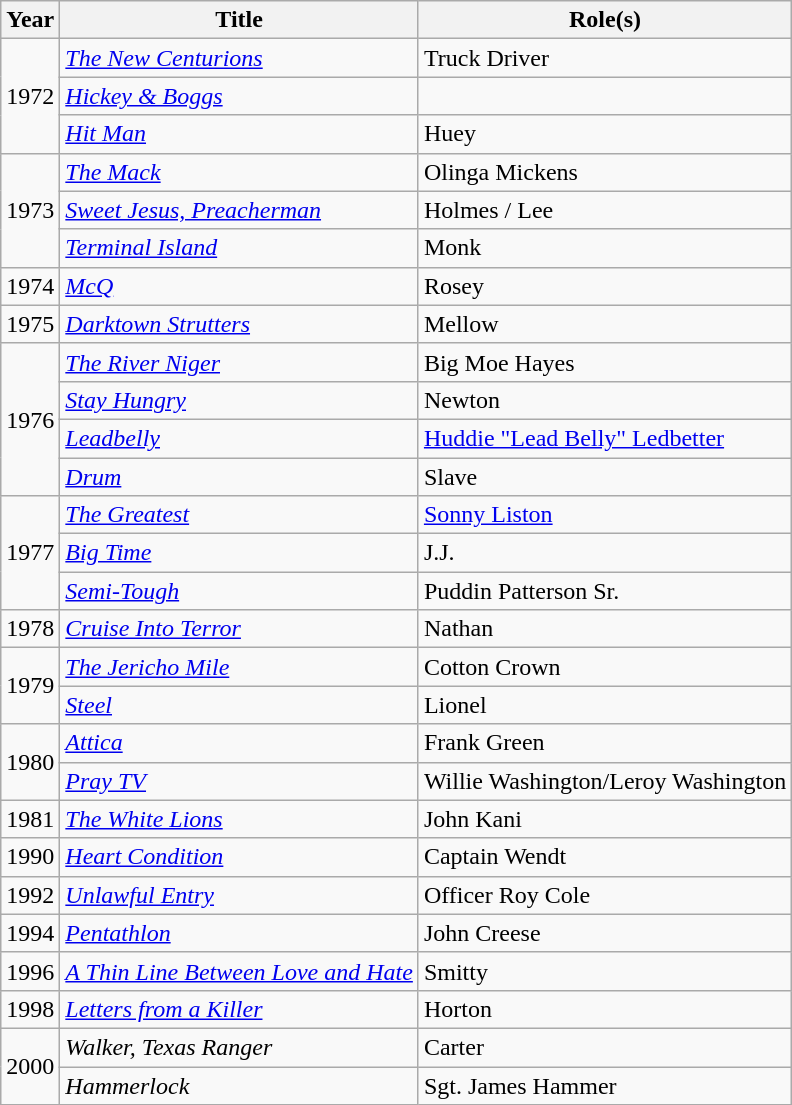<table class="wikitable plainrowheaders sortable">
<tr>
<th scope="col">Year</th>
<th scope="col">Title</th>
<th scope="col">Role(s)</th>
</tr>
<tr>
<td rowspan=3>1972</td>
<td><em><a href='#'>The New Centurions</a></em></td>
<td>Truck Driver</td>
</tr>
<tr>
<td><em><a href='#'>Hickey & Boggs</a></em></td>
<td></td>
</tr>
<tr>
<td><em><a href='#'>Hit Man</a></em></td>
<td>Huey</td>
</tr>
<tr>
<td rowspan=3>1973</td>
<td><em><a href='#'>The Mack</a></em></td>
<td>Olinga Mickens</td>
</tr>
<tr>
<td><em><a href='#'>Sweet Jesus, Preacherman</a></em></td>
<td>Holmes / Lee</td>
</tr>
<tr>
<td><em><a href='#'>Terminal Island</a></em></td>
<td>Monk</td>
</tr>
<tr>
<td>1974</td>
<td><em><a href='#'>McQ</a></em></td>
<td>Rosey</td>
</tr>
<tr>
<td>1975</td>
<td><em><a href='#'>Darktown Strutters</a></em></td>
<td>Mellow</td>
</tr>
<tr>
<td rowspan=4>1976</td>
<td><em><a href='#'>The River Niger</a></em></td>
<td>Big Moe Hayes</td>
</tr>
<tr>
<td><em><a href='#'>Stay Hungry</a></em></td>
<td>Newton</td>
</tr>
<tr>
<td><em><a href='#'>Leadbelly</a></em></td>
<td><a href='#'>Huddie "Lead Belly" Ledbetter</a></td>
</tr>
<tr>
<td><em><a href='#'>Drum</a></em></td>
<td>Slave</td>
</tr>
<tr>
<td rowspan=3>1977</td>
<td><em><a href='#'>The Greatest</a></em></td>
<td><a href='#'>Sonny Liston</a></td>
</tr>
<tr>
<td><em><a href='#'>Big Time</a></em></td>
<td>J.J.</td>
</tr>
<tr>
<td><em><a href='#'>Semi-Tough</a></em></td>
<td>Puddin Patterson Sr.</td>
</tr>
<tr>
<td>1978</td>
<td><em><a href='#'>Cruise Into Terror</a></em></td>
<td>Nathan</td>
</tr>
<tr>
<td rowspan=2>1979</td>
<td><em><a href='#'>The Jericho Mile</a></em></td>
<td>Cotton Crown</td>
</tr>
<tr>
<td><em><a href='#'>Steel</a></em></td>
<td>Lionel</td>
</tr>
<tr>
<td rowspan=2>1980</td>
<td><em><a href='#'>Attica</a></em></td>
<td>Frank Green</td>
</tr>
<tr>
<td><em><a href='#'>Pray TV</a></em></td>
<td>Willie Washington/Leroy Washington</td>
</tr>
<tr>
<td>1981</td>
<td><em><a href='#'>The White Lions</a></em></td>
<td>John Kani</td>
</tr>
<tr>
<td>1990</td>
<td><em><a href='#'>Heart Condition</a></em></td>
<td>Captain Wendt</td>
</tr>
<tr>
<td>1992</td>
<td><em><a href='#'>Unlawful Entry</a></em></td>
<td>Officer Roy Cole</td>
</tr>
<tr>
<td>1994</td>
<td><em><a href='#'>Pentathlon</a></em></td>
<td>John Creese</td>
</tr>
<tr>
<td>1996</td>
<td><em><a href='#'>A Thin Line Between Love and Hate</a></em></td>
<td>Smitty</td>
</tr>
<tr>
<td>1998</td>
<td><em><a href='#'>Letters from a Killer</a></em></td>
<td>Horton</td>
</tr>
<tr>
<td rowspan=2>2000</td>
<td><em>Walker, Texas Ranger</em></td>
<td>Carter</td>
</tr>
<tr>
<td><em>Hammerlock</em></td>
<td>Sgt. James Hammer</td>
</tr>
</table>
